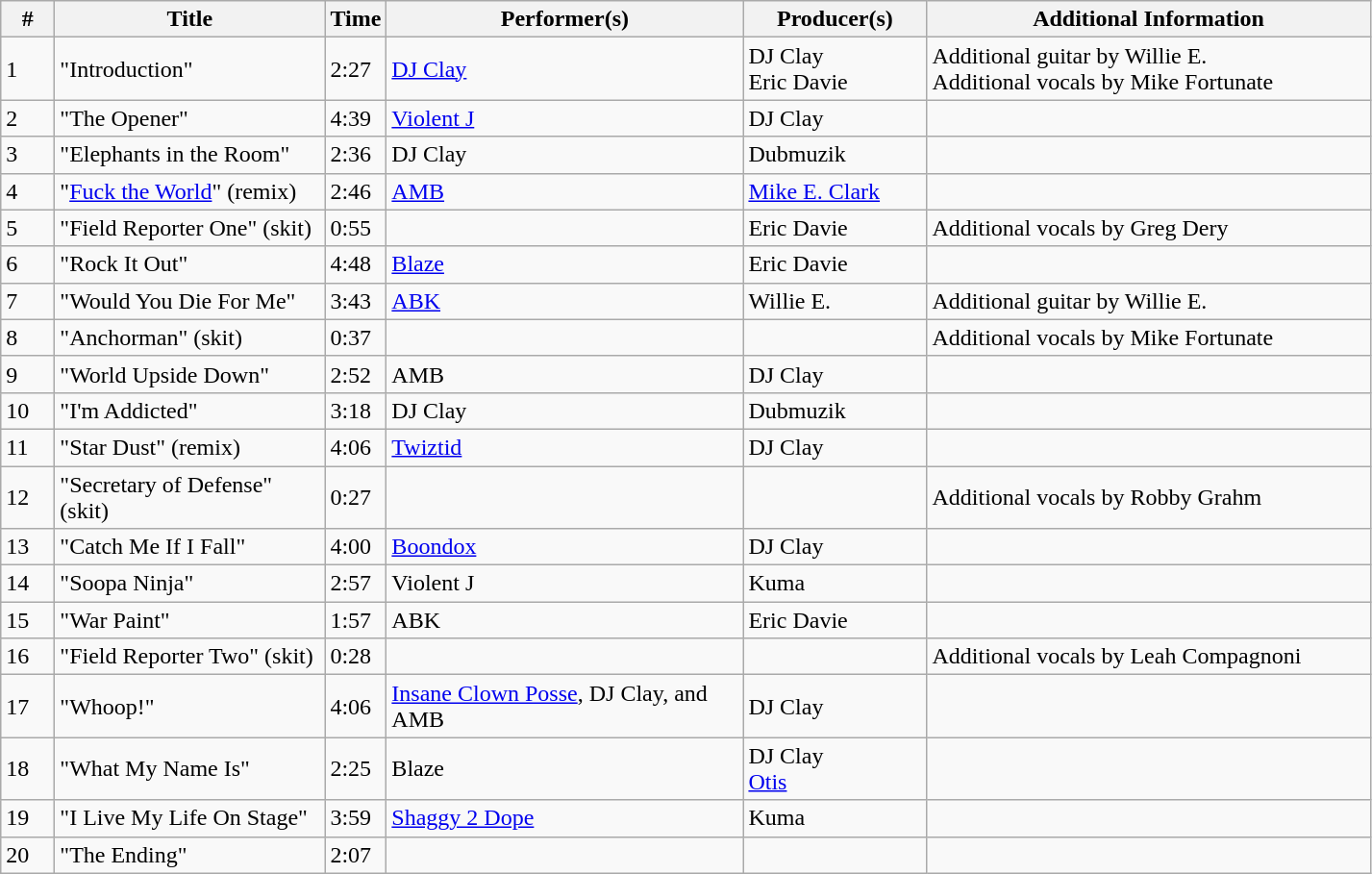<table class="wikitable">
<tr>
<th align="center" width="30">#</th>
<th align="center" width="180">Title</th>
<th align="center" width="20">Time</th>
<th align="center" width="240">Performer(s)</th>
<th align="center" width="120">Producer(s)</th>
<th align="center" width="300">Additional Information</th>
</tr>
<tr>
<td>1</td>
<td>"Introduction"</td>
<td>2:27</td>
<td><a href='#'>DJ Clay</a></td>
<td>DJ Clay<br>Eric Davie</td>
<td>Additional guitar by Willie E.<br>Additional vocals by Mike Fortunate</td>
</tr>
<tr>
<td>2</td>
<td>"The Opener"</td>
<td>4:39</td>
<td><a href='#'>Violent J</a></td>
<td>DJ Clay</td>
<td></td>
</tr>
<tr>
<td>3</td>
<td>"Elephants in the Room"</td>
<td>2:36</td>
<td>DJ Clay</td>
<td>Dubmuzik</td>
<td></td>
</tr>
<tr>
<td>4</td>
<td>"<a href='#'>Fuck the World</a>" (remix)</td>
<td>2:46</td>
<td><a href='#'>AMB</a></td>
<td><a href='#'>Mike E. Clark</a></td>
<td></td>
</tr>
<tr>
<td>5</td>
<td>"Field Reporter One" (skit)</td>
<td>0:55</td>
<td></td>
<td>Eric Davie</td>
<td>Additional vocals by Greg Dery</td>
</tr>
<tr>
<td>6</td>
<td>"Rock It Out"</td>
<td>4:48</td>
<td><a href='#'>Blaze</a></td>
<td>Eric Davie</td>
<td></td>
</tr>
<tr>
<td>7</td>
<td>"Would You Die For Me"</td>
<td>3:43</td>
<td><a href='#'>ABK</a></td>
<td>Willie E.</td>
<td>Additional guitar by Willie E.</td>
</tr>
<tr>
<td>8</td>
<td>"Anchorman" (skit)</td>
<td>0:37</td>
<td></td>
<td></td>
<td>Additional vocals by Mike Fortunate</td>
</tr>
<tr>
<td>9</td>
<td>"World Upside Down"</td>
<td>2:52</td>
<td>AMB</td>
<td>DJ Clay</td>
<td></td>
</tr>
<tr>
<td>10</td>
<td>"I'm Addicted"</td>
<td>3:18</td>
<td>DJ Clay</td>
<td>Dubmuzik</td>
<td></td>
</tr>
<tr>
<td>11</td>
<td>"Star Dust" (remix)</td>
<td>4:06</td>
<td><a href='#'>Twiztid</a></td>
<td>DJ Clay</td>
<td></td>
</tr>
<tr>
<td>12</td>
<td>"Secretary of Defense" (skit)</td>
<td>0:27</td>
<td></td>
<td></td>
<td>Additional vocals by Robby Grahm</td>
</tr>
<tr>
<td>13</td>
<td>"Catch Me If I Fall"</td>
<td>4:00</td>
<td><a href='#'>Boondox</a></td>
<td>DJ Clay</td>
<td></td>
</tr>
<tr>
<td>14</td>
<td>"Soopa Ninja"</td>
<td>2:57</td>
<td>Violent J</td>
<td>Kuma</td>
<td></td>
</tr>
<tr>
<td>15</td>
<td>"War Paint"</td>
<td>1:57</td>
<td>ABK</td>
<td>Eric Davie</td>
<td></td>
</tr>
<tr>
<td>16</td>
<td>"Field Reporter Two" (skit)</td>
<td>0:28</td>
<td></td>
<td></td>
<td>Additional vocals by Leah Compagnoni</td>
</tr>
<tr>
<td>17</td>
<td>"Whoop!"</td>
<td>4:06</td>
<td><a href='#'>Insane Clown Posse</a>, DJ Clay, and AMB</td>
<td>DJ Clay</td>
<td></td>
</tr>
<tr>
<td>18</td>
<td>"What My Name Is"</td>
<td>2:25</td>
<td>Blaze</td>
<td>DJ Clay<br><a href='#'>Otis</a></td>
<td></td>
</tr>
<tr>
<td>19</td>
<td>"I Live My Life On Stage"</td>
<td>3:59</td>
<td><a href='#'>Shaggy 2 Dope</a></td>
<td>Kuma</td>
<td></td>
</tr>
<tr>
<td>20</td>
<td>"The Ending"</td>
<td>2:07</td>
<td></td>
<td></td>
<td></td>
</tr>
</table>
